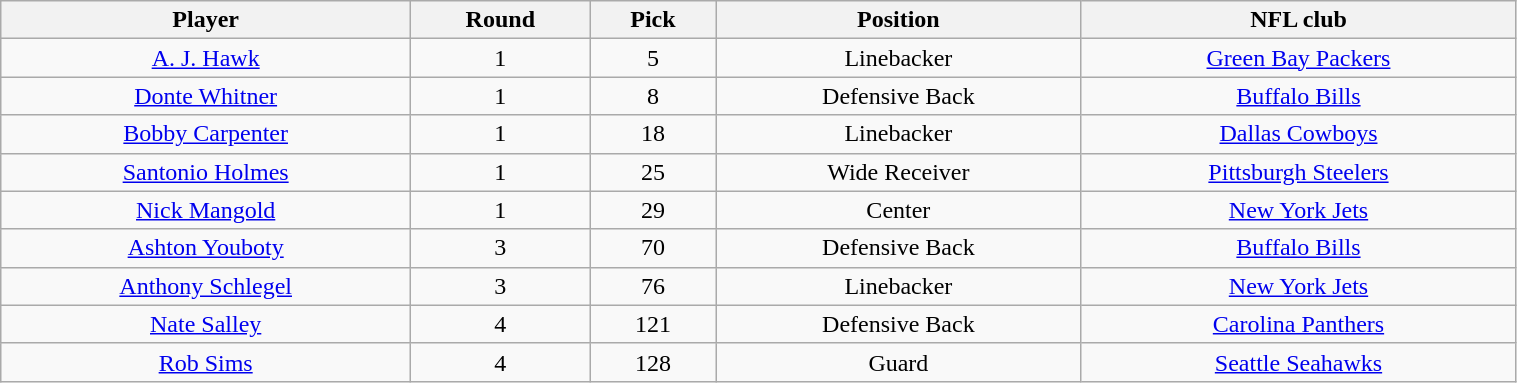<table class="wikitable" width="80%">
<tr>
<th>Player</th>
<th>Round</th>
<th>Pick</th>
<th>Position</th>
<th>NFL club</th>
</tr>
<tr align="center" bgcolor="">
<td><a href='#'>A. J. Hawk</a></td>
<td>1</td>
<td>5</td>
<td>Linebacker</td>
<td><a href='#'>Green Bay Packers</a></td>
</tr>
<tr align="center" bgcolor="">
<td><a href='#'>Donte Whitner</a></td>
<td>1</td>
<td>8</td>
<td>Defensive Back</td>
<td><a href='#'>Buffalo Bills</a></td>
</tr>
<tr align="center" bgcolor="">
<td><a href='#'>Bobby Carpenter</a></td>
<td>1</td>
<td>18</td>
<td>Linebacker</td>
<td><a href='#'>Dallas Cowboys</a></td>
</tr>
<tr align="center" bgcolor="">
<td><a href='#'>Santonio Holmes</a></td>
<td>1</td>
<td>25</td>
<td>Wide Receiver</td>
<td><a href='#'>Pittsburgh Steelers</a></td>
</tr>
<tr align="center" bgcolor="">
<td><a href='#'>Nick Mangold</a></td>
<td>1</td>
<td>29</td>
<td>Center</td>
<td><a href='#'>New York Jets</a></td>
</tr>
<tr align="center" bgcolor="">
<td><a href='#'>Ashton Youboty</a></td>
<td>3</td>
<td>70</td>
<td>Defensive Back</td>
<td><a href='#'>Buffalo Bills</a></td>
</tr>
<tr align="center" bgcolor="">
<td><a href='#'>Anthony Schlegel</a></td>
<td>3</td>
<td>76</td>
<td>Linebacker</td>
<td><a href='#'>New York Jets</a></td>
</tr>
<tr align="center" bgcolor="">
<td><a href='#'>Nate Salley</a></td>
<td>4</td>
<td>121</td>
<td>Defensive Back</td>
<td><a href='#'>Carolina Panthers</a></td>
</tr>
<tr align="center" bgcolor="">
<td><a href='#'>Rob Sims</a></td>
<td>4</td>
<td>128</td>
<td>Guard</td>
<td><a href='#'>Seattle Seahawks</a></td>
</tr>
</table>
